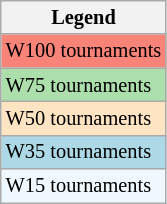<table class="wikitable" style=font-size:85%>
<tr>
<th>Legend</th>
</tr>
<tr style="background:#f88379;">
<td>W100 tournaments</td>
</tr>
<tr style="background:#addfad;">
<td>W75 tournaments</td>
</tr>
<tr style="background:#ffe4c4;">
<td>W50 tournaments</td>
</tr>
<tr style="background:lightblue;">
<td>W35 tournaments</td>
</tr>
<tr style="background:#f0f8ff;">
<td>W15 tournaments</td>
</tr>
</table>
